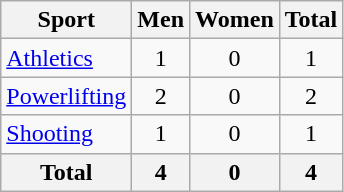<table class="wikitable sortable" style="text-align:center;">
<tr>
<th>Sport</th>
<th>Men</th>
<th>Women</th>
<th>Total</th>
</tr>
<tr>
<td align=left> <a href='#'>Athletics</a></td>
<td>1</td>
<td>0</td>
<td>1</td>
</tr>
<tr>
<td align=left> <a href='#'>Powerlifting</a></td>
<td>2</td>
<td>0</td>
<td>2</td>
</tr>
<tr>
<td align=left> <a href='#'>Shooting</a></td>
<td>1</td>
<td>0</td>
<td>1</td>
</tr>
<tr>
<th>Total</th>
<th>4</th>
<th>0</th>
<th>4</th>
</tr>
</table>
